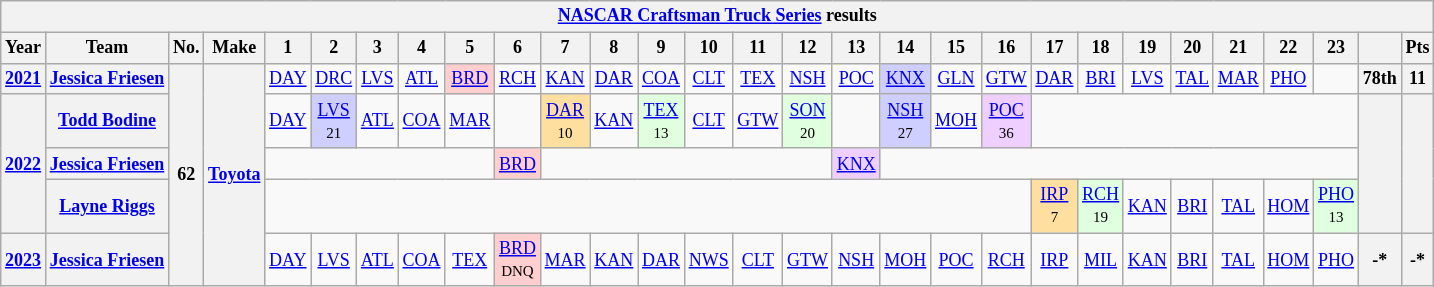<table class="wikitable" style="text-align:center; font-size:75%">
<tr>
<th colspan=45><a href='#'>NASCAR Craftsman Truck Series</a> results</th>
</tr>
<tr>
<th>Year</th>
<th>Team</th>
<th>No.</th>
<th>Make</th>
<th>1</th>
<th>2</th>
<th>3</th>
<th>4</th>
<th>5</th>
<th>6</th>
<th>7</th>
<th>8</th>
<th>9</th>
<th>10</th>
<th>11</th>
<th>12</th>
<th>13</th>
<th>14</th>
<th>15</th>
<th>16</th>
<th>17</th>
<th>18</th>
<th>19</th>
<th>20</th>
<th>21</th>
<th>22</th>
<th>23</th>
<th></th>
<th>Pts</th>
</tr>
<tr>
<th><a href='#'>2021</a></th>
<th><a href='#'>Jessica Friesen</a></th>
<th rowspan="5">62</th>
<th rowspan="5"><a href='#'>Toyota</a></th>
<td><a href='#'>DAY</a></td>
<td><a href='#'>DRC</a></td>
<td><a href='#'>LVS</a></td>
<td><a href='#'>ATL</a></td>
<td style="background:#FFCFCF;"><a href='#'>BRD</a><br></td>
<td><a href='#'>RCH</a></td>
<td><a href='#'>KAN</a></td>
<td><a href='#'>DAR</a></td>
<td><a href='#'>COA</a></td>
<td><a href='#'>CLT</a></td>
<td><a href='#'>TEX</a></td>
<td><a href='#'>NSH</a></td>
<td><a href='#'>POC</a></td>
<td style="background:#CFCFFF;"><a href='#'>KNX</a><br></td>
<td><a href='#'>GLN</a></td>
<td><a href='#'>GTW</a></td>
<td><a href='#'>DAR</a></td>
<td><a href='#'>BRI</a></td>
<td><a href='#'>LVS</a></td>
<td><a href='#'>TAL</a></td>
<td><a href='#'>MAR</a></td>
<td><a href='#'>PHO</a></td>
<td></td>
<th>78th</th>
<th>11</th>
</tr>
<tr>
<th rowspan=3><a href='#'>2022</a></th>
<th><a href='#'>Todd Bodine</a></th>
<td><a href='#'>DAY</a></td>
<td style="background:#CFCFFF;"><a href='#'>LVS</a><br><small>21</small></td>
<td><a href='#'>ATL</a></td>
<td><a href='#'>COA</a></td>
<td><a href='#'>MAR</a></td>
<td></td>
<td style="background:#FFDF9F;"><a href='#'>DAR</a><br><small>10</small></td>
<td><a href='#'>KAN</a></td>
<td style="background:#DFFFDF;"><a href='#'>TEX</a><br><small>13</small></td>
<td><a href='#'>CLT</a></td>
<td><a href='#'>GTW</a></td>
<td style="background:#DFFFDF;"><a href='#'>SON</a><br><small>20</small></td>
<td></td>
<td style="background:#CFCFFF;"><a href='#'>NSH</a><br><small>27</small></td>
<td><a href='#'>MOH</a></td>
<td style="background:#EFCFFF;"><a href='#'>POC</a><br><small>36</small></td>
<td colspan=7></td>
<th rowspan=3></th>
<th rowspan=3></th>
</tr>
<tr>
<th><a href='#'>Jessica Friesen</a></th>
<td colspan=5></td>
<td style="background:#FFCFCF;"><a href='#'>BRD</a><br></td>
<td colspan=6></td>
<td style="background:#EFCFFF;"><a href='#'>KNX</a><br></td>
<td colspan=10></td>
</tr>
<tr>
<th><a href='#'>Layne Riggs</a></th>
<td colspan=16></td>
<td style="background:#FFDF9F;"><a href='#'>IRP</a><br><small>7</small></td>
<td style="background:#DFFFDF;"><a href='#'>RCH</a><br><small>19</small></td>
<td><a href='#'>KAN</a></td>
<td><a href='#'>BRI</a></td>
<td><a href='#'>TAL</a></td>
<td><a href='#'>HOM</a></td>
<td style="background:#DFFFDF;"><a href='#'>PHO</a><br><small>13</small></td>
</tr>
<tr>
<th><a href='#'>2023</a></th>
<th><a href='#'>Jessica Friesen</a></th>
<td><a href='#'>DAY</a></td>
<td><a href='#'>LVS</a></td>
<td><a href='#'>ATL</a></td>
<td><a href='#'>COA</a></td>
<td><a href='#'>TEX</a></td>
<td style="background:#FFCFCF;"><a href='#'>BRD</a><br><small>DNQ</small></td>
<td><a href='#'>MAR</a></td>
<td><a href='#'>KAN</a></td>
<td><a href='#'>DAR</a></td>
<td><a href='#'>NWS</a></td>
<td><a href='#'>CLT</a></td>
<td><a href='#'>GTW</a></td>
<td><a href='#'>NSH</a></td>
<td><a href='#'>MOH</a></td>
<td><a href='#'>POC</a></td>
<td><a href='#'>RCH</a></td>
<td><a href='#'>IRP</a></td>
<td><a href='#'>MIL</a></td>
<td><a href='#'>KAN</a></td>
<td><a href='#'>BRI</a></td>
<td><a href='#'>TAL</a></td>
<td><a href='#'>HOM</a></td>
<td><a href='#'>PHO</a></td>
<th>-*</th>
<th>-*</th>
</tr>
</table>
